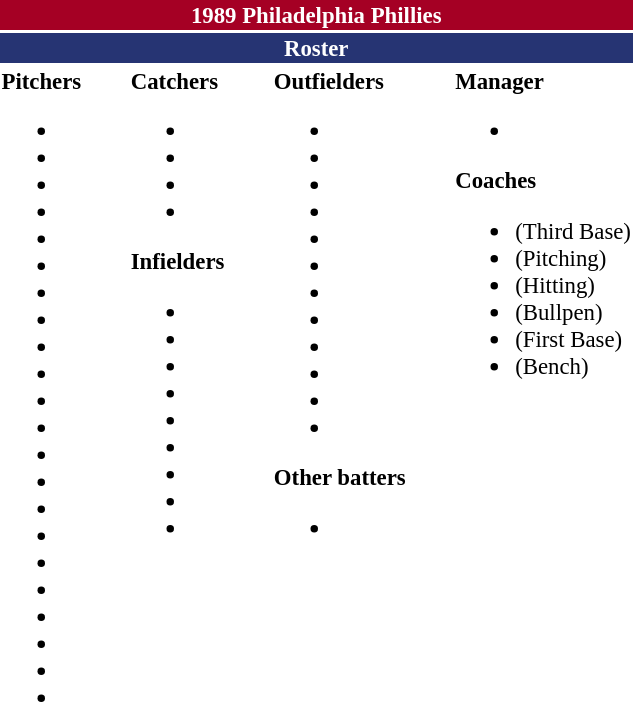<table class="toccolours" style="font-size: 95%;">
<tr>
<th colspan="10" style="background-color: #A50024; color: #FFFFFF; text-align: center;">1989 Philadelphia Phillies</th>
</tr>
<tr>
<td colspan="10" style="background-color: #263473; color: white; text-align: center;"><strong>Roster</strong></td>
</tr>
<tr>
<td valign="top"><strong>Pitchers</strong><br><ul><li></li><li></li><li></li><li></li><li></li><li></li><li></li><li></li><li></li><li></li><li></li><li></li><li></li><li></li><li></li><li></li><li></li><li></li><li></li><li></li><li></li><li></li></ul></td>
<td width="25px"></td>
<td valign="top"><strong>Catchers</strong><br><ul><li></li><li></li><li></li><li></li></ul><strong>Infielders</strong><ul><li></li><li></li><li></li><li></li><li></li><li></li><li></li><li></li><li></li></ul></td>
<td width="25px"></td>
<td valign="top"><strong>Outfielders</strong><br><ul><li></li><li></li><li></li><li></li><li></li><li></li><li></li><li></li><li></li><li></li><li></li><li></li></ul><strong>Other batters</strong><ul><li></li></ul></td>
<td width="25px"></td>
<td valign="top"><strong>Manager</strong><br><ul><li></li></ul><strong>Coaches</strong><ul><li> (Third Base)</li><li> (Pitching)</li><li> (Hitting)</li><li> (Bullpen)</li><li> (First Base)</li><li> (Bench)</li></ul></td>
</tr>
<tr>
</tr>
</table>
